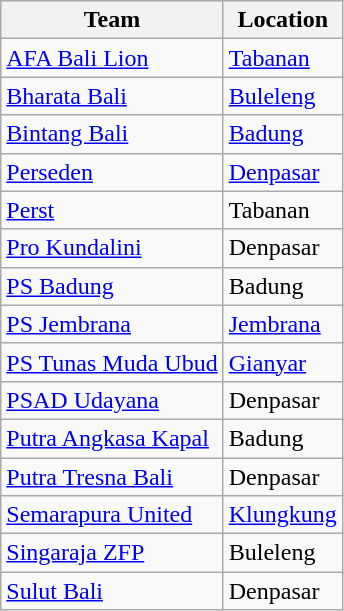<table class="wikitable sortable">
<tr>
<th>Team</th>
<th>Location</th>
</tr>
<tr>
<td><a href='#'>AFA Bali Lion</a></td>
<td><a href='#'>Tabanan</a></td>
</tr>
<tr>
<td><a href='#'>Bharata Bali</a></td>
<td><a href='#'>Buleleng</a></td>
</tr>
<tr>
<td><a href='#'>Bintang Bali</a></td>
<td><a href='#'>Badung</a></td>
</tr>
<tr>
<td><a href='#'>Perseden</a></td>
<td><a href='#'>Denpasar</a></td>
</tr>
<tr>
<td><a href='#'>Perst</a></td>
<td>Tabanan</td>
</tr>
<tr>
<td><a href='#'>Pro Kundalini</a></td>
<td>Denpasar</td>
</tr>
<tr>
<td><a href='#'>PS Badung</a></td>
<td>Badung</td>
</tr>
<tr>
<td><a href='#'>PS Jembrana</a></td>
<td><a href='#'>Jembrana</a></td>
</tr>
<tr>
<td><a href='#'>PS Tunas Muda Ubud</a></td>
<td><a href='#'>Gianyar</a></td>
</tr>
<tr>
<td><a href='#'>PSAD Udayana</a></td>
<td>Denpasar</td>
</tr>
<tr>
<td><a href='#'>Putra Angkasa Kapal</a></td>
<td>Badung</td>
</tr>
<tr>
<td><a href='#'>Putra Tresna Bali</a></td>
<td>Denpasar</td>
</tr>
<tr>
<td><a href='#'>Semarapura United</a></td>
<td><a href='#'>Klungkung</a></td>
</tr>
<tr>
<td><a href='#'>Singaraja ZFP</a></td>
<td>Buleleng</td>
</tr>
<tr>
<td><a href='#'>Sulut Bali</a></td>
<td>Denpasar</td>
</tr>
</table>
